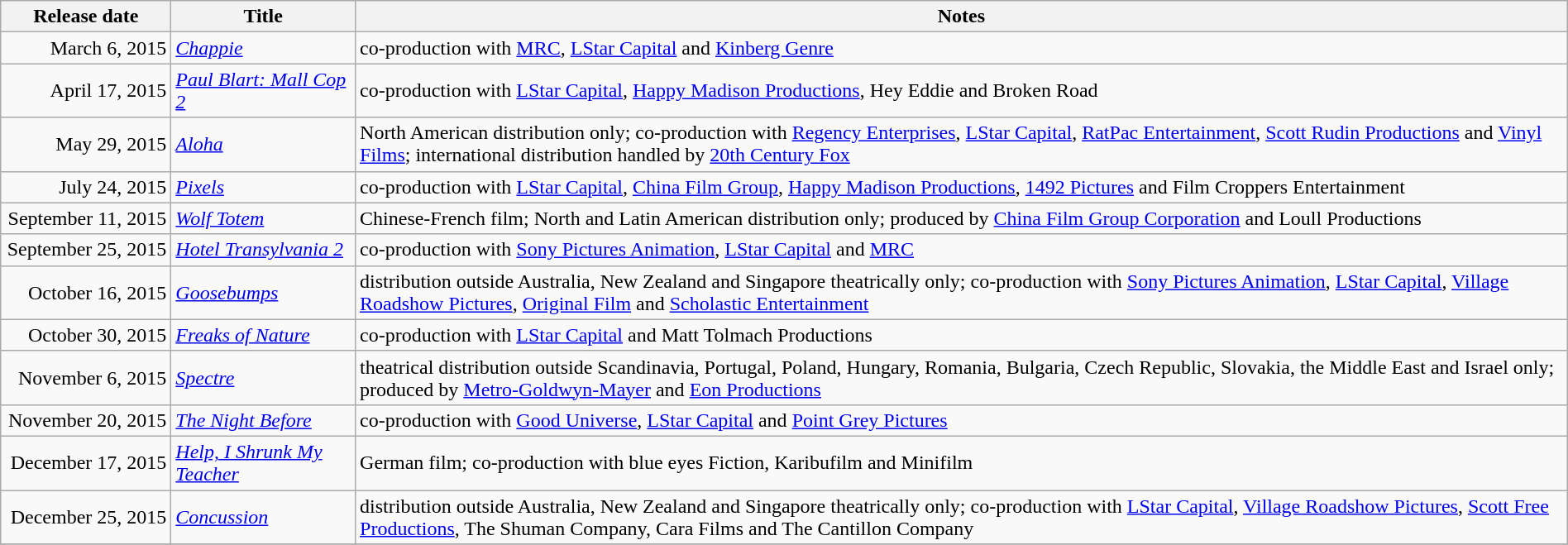<table class="wikitable sortable" style="width:100%;">
<tr>
<th scope="col" style="width:130px;">Release date</th>
<th>Title</th>
<th>Notes</th>
</tr>
<tr>
<td style="text-align:right;">March 6, 2015</td>
<td><em><a href='#'>Chappie</a></em></td>
<td>co-production with <a href='#'>MRC</a>, <a href='#'>LStar Capital</a> and <a href='#'>Kinberg Genre</a></td>
</tr>
<tr>
<td style="text-align:right;">April 17, 2015</td>
<td><em><a href='#'>Paul Blart: Mall Cop 2</a></em></td>
<td>co-production with <a href='#'>LStar Capital</a>, <a href='#'>Happy Madison Productions</a>, Hey Eddie and Broken Road</td>
</tr>
<tr>
<td style="text-align:right;">May 29, 2015</td>
<td><em><a href='#'>Aloha</a></em></td>
<td>North American distribution only; co-production with <a href='#'>Regency Enterprises</a>, <a href='#'>LStar Capital</a>, <a href='#'>RatPac Entertainment</a>, <a href='#'>Scott Rudin Productions</a> and <a href='#'>Vinyl Films</a>; international distribution handled by <a href='#'>20th Century Fox</a></td>
</tr>
<tr>
<td style="text-align:right;">July 24, 2015</td>
<td><em><a href='#'>Pixels</a></em></td>
<td>co-production with <a href='#'>LStar Capital</a>, <a href='#'>China Film Group</a>, <a href='#'>Happy Madison Productions</a>, <a href='#'>1492 Pictures</a> and Film Croppers Entertainment</td>
</tr>
<tr>
<td style="text-align:right;">September 11, 2015</td>
<td><em><a href='#'>Wolf Totem</a></em></td>
<td>Chinese-French film; North and Latin American distribution only; produced by <a href='#'>China Film Group Corporation</a> and Loull Productions</td>
</tr>
<tr>
<td style="text-align:right;">September 25, 2015</td>
<td><em><a href='#'>Hotel Transylvania 2</a></em></td>
<td>co-production with <a href='#'>Sony Pictures Animation</a>, <a href='#'>LStar Capital</a> and <a href='#'>MRC</a></td>
</tr>
<tr>
<td style="text-align:right;">October 16, 2015</td>
<td><em><a href='#'>Goosebumps</a></em></td>
<td>distribution outside Australia, New Zealand and Singapore theatrically only; co-production with <a href='#'>Sony Pictures Animation</a>, <a href='#'>LStar Capital</a>, <a href='#'>Village Roadshow Pictures</a>, <a href='#'>Original Film</a> and <a href='#'>Scholastic Entertainment</a></td>
</tr>
<tr>
<td style="text-align:right;">October 30, 2015</td>
<td><em><a href='#'>Freaks of Nature</a></em></td>
<td>co-production with <a href='#'>LStar Capital</a> and Matt Tolmach Productions</td>
</tr>
<tr>
<td style="text-align:right;">November 6, 2015</td>
<td><em><a href='#'>Spectre</a></em></td>
<td>theatrical distribution outside Scandinavia, Portugal, Poland, Hungary, Romania, Bulgaria, Czech Republic, Slovakia, the Middle East and Israel only; produced by <a href='#'>Metro-Goldwyn-Mayer</a> and <a href='#'>Eon Productions</a></td>
</tr>
<tr>
<td style="text-align:right;">November 20, 2015</td>
<td><em><a href='#'>The Night Before</a></em></td>
<td>co-production with <a href='#'>Good Universe</a>, <a href='#'>LStar Capital</a> and <a href='#'>Point Grey Pictures</a></td>
</tr>
<tr>
<td style="text-align:right;">December 17, 2015</td>
<td><em><a href='#'>Help, I Shrunk My Teacher</a></em></td>
<td>German film; co-production with blue eyes Fiction, Karibufilm and Minifilm</td>
</tr>
<tr>
<td style="text-align:right;">December 25, 2015</td>
<td><em><a href='#'>Concussion</a></em></td>
<td>distribution outside Australia, New Zealand and Singapore theatrically only; co-production with <a href='#'>LStar Capital</a>, <a href='#'>Village Roadshow Pictures</a>, <a href='#'>Scott Free Productions</a>, The Shuman Company, Cara Films and The Cantillon Company</td>
</tr>
<tr>
</tr>
</table>
